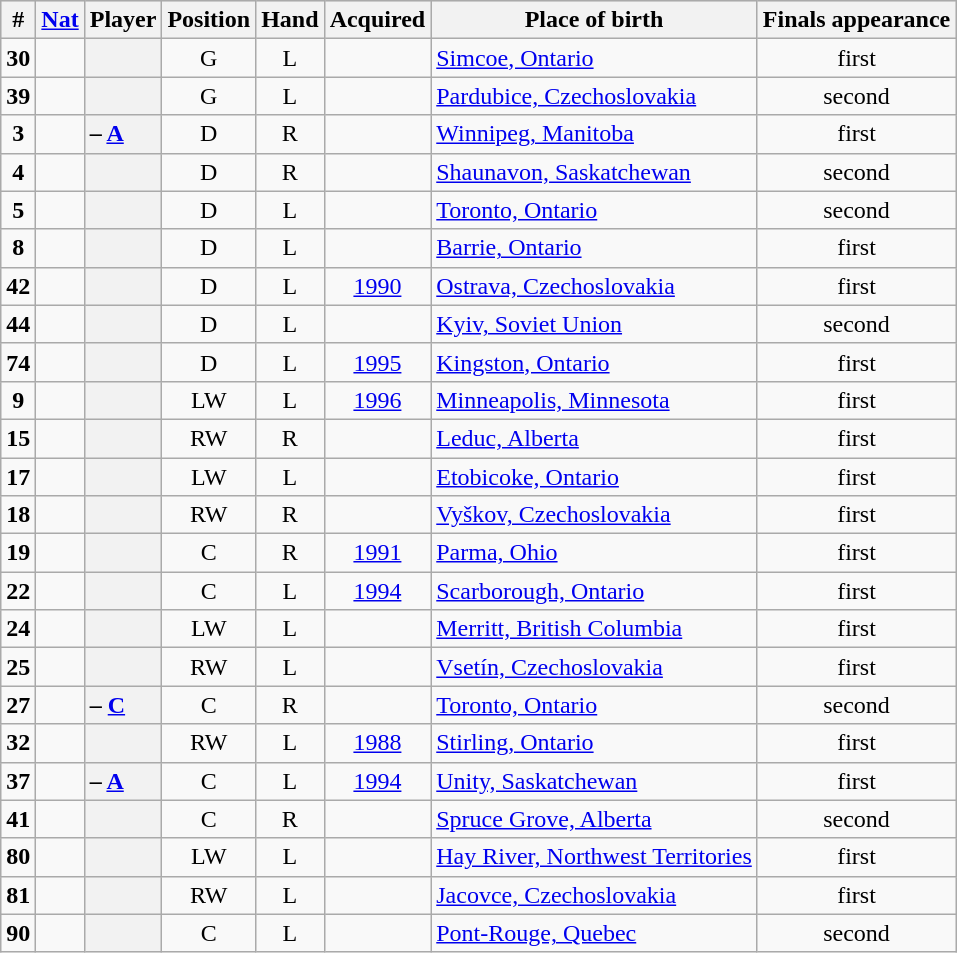<table class="sortable wikitable plainrowheaders" style="text-align:center;">
<tr style="background:#ddd;">
<th scope="col">#</th>
<th scope="col"><a href='#'>Nat</a></th>
<th scope="col">Player</th>
<th scope="col">Position</th>
<th scope="col">Hand</th>
<th scope="col">Acquired</th>
<th scope="col" class="unsortable">Place of birth</th>
<th scope="col" class="unsortable">Finals appearance</th>
</tr>
<tr>
<td><strong>30</strong></td>
<td></td>
<th scope="row" style="text-align:left;"></th>
<td>G</td>
<td>L</td>
<td></td>
<td style="text-align:left;"><a href='#'>Simcoe, Ontario</a></td>
<td>first </td>
</tr>
<tr>
<td><strong>39</strong></td>
<td></td>
<th scope="row" style="text-align:left;"></th>
<td>G</td>
<td>L</td>
<td></td>
<td style="text-align:left;"><a href='#'>Pardubice, Czechoslovakia</a></td>
<td>second </td>
</tr>
<tr>
<td><strong>3</strong></td>
<td></td>
<th scope="row" style="text-align:left;"> – <strong><a href='#'>A</a></strong></th>
<td>D</td>
<td>R</td>
<td></td>
<td style="text-align:left;"><a href='#'>Winnipeg, Manitoba</a></td>
<td>first</td>
</tr>
<tr>
<td><strong>4</strong></td>
<td></td>
<th scope="row" style="text-align:left;"></th>
<td>D</td>
<td>R</td>
<td></td>
<td style="text-align:left;"><a href='#'>Shaunavon, Saskatchewan</a></td>
<td>second </td>
</tr>
<tr>
<td><strong>5</strong></td>
<td></td>
<th scope="row" style="text-align:left;"></th>
<td>D</td>
<td>L</td>
<td></td>
<td style="text-align:left;"><a href='#'>Toronto, Ontario</a></td>
<td>second </td>
</tr>
<tr>
<td><strong>8</strong></td>
<td></td>
<th scope="row" style="text-align:left;"></th>
<td>D</td>
<td>L</td>
<td></td>
<td style="text-align:left;"><a href='#'>Barrie, Ontario</a></td>
<td>first</td>
</tr>
<tr>
<td><strong>42</strong></td>
<td></td>
<th scope="row" style="text-align:left;"></th>
<td>D</td>
<td>L</td>
<td><a href='#'>1990</a></td>
<td style="text-align:left;"><a href='#'>Ostrava, Czechoslovakia</a></td>
<td>first</td>
</tr>
<tr>
<td><strong>44</strong></td>
<td></td>
<th scope="row" style="text-align:left;"></th>
<td>D</td>
<td>L</td>
<td></td>
<td style="text-align:left;"><a href='#'>Kyiv, Soviet Union</a></td>
<td>second </td>
</tr>
<tr>
<td><strong>74</strong></td>
<td></td>
<th scope="row" style="text-align:left;"></th>
<td>D</td>
<td>L</td>
<td><a href='#'>1995</a></td>
<td style="text-align:left;"><a href='#'>Kingston, Ontario</a></td>
<td>first</td>
</tr>
<tr>
<td><strong>9</strong></td>
<td></td>
<th scope="row" style="text-align:left;"></th>
<td>LW</td>
<td>L</td>
<td><a href='#'>1996</a></td>
<td style="text-align:left;"><a href='#'>Minneapolis, Minnesota</a></td>
<td>first</td>
</tr>
<tr>
<td><strong>15</strong></td>
<td></td>
<th scope="row" style="text-align:left;"></th>
<td>RW</td>
<td>R</td>
<td></td>
<td style="text-align:left;"><a href='#'>Leduc, Alberta</a></td>
<td>first</td>
</tr>
<tr>
<td><strong>17</strong></td>
<td></td>
<th scope="row" style="text-align:left;"></th>
<td>LW</td>
<td>L</td>
<td></td>
<td style="text-align:left;"><a href='#'>Etobicoke, Ontario</a></td>
<td>first</td>
</tr>
<tr>
<td><strong>18</strong></td>
<td></td>
<th scope="row" style="text-align:left;"></th>
<td>RW</td>
<td>R</td>
<td></td>
<td style="text-align:left;"><a href='#'>Vyškov, Czechoslovakia</a></td>
<td>first</td>
</tr>
<tr>
<td><strong>19</strong></td>
<td></td>
<th scope="row" style="text-align:left;"></th>
<td>C</td>
<td>R</td>
<td><a href='#'>1991</a></td>
<td style="text-align:left;"><a href='#'>Parma, Ohio</a></td>
<td>first</td>
</tr>
<tr>
<td><strong>22</strong></td>
<td></td>
<th scope="row" style="text-align:left;"></th>
<td>C</td>
<td>L</td>
<td><a href='#'>1994</a></td>
<td style="text-align:left;"><a href='#'>Scarborough, Ontario</a></td>
<td>first</td>
</tr>
<tr>
<td><strong>24</strong></td>
<td></td>
<th scope="row" style="text-align:left;"></th>
<td>LW</td>
<td>L</td>
<td></td>
<td style="text-align:left;"><a href='#'>Merritt, British Columbia</a></td>
<td>first</td>
</tr>
<tr>
<td><strong>25</strong></td>
<td></td>
<th scope="row" style="text-align:left;"></th>
<td>RW</td>
<td>L</td>
<td></td>
<td style="text-align:left;"><a href='#'>Vsetín, Czechoslovakia</a></td>
<td>first</td>
</tr>
<tr>
<td><strong>27</strong></td>
<td></td>
<th scope="row" style="text-align:left;"> – <strong><a href='#'>C</a></strong></th>
<td>C</td>
<td>R</td>
<td></td>
<td style="text-align:left;"><a href='#'>Toronto, Ontario</a></td>
<td>second </td>
</tr>
<tr>
<td><strong>32</strong></td>
<td></td>
<th scope="row" style="text-align:left;"></th>
<td>RW</td>
<td>L</td>
<td><a href='#'>1988</a></td>
<td style="text-align:left;"><a href='#'>Stirling, Ontario</a></td>
<td>first</td>
</tr>
<tr>
<td><strong>37</strong></td>
<td></td>
<th scope="row" style="text-align:left;"> – <strong><a href='#'>A</a></strong></th>
<td>C</td>
<td>L</td>
<td><a href='#'>1994</a></td>
<td style="text-align:left;"><a href='#'>Unity, Saskatchewan</a></td>
<td>first</td>
</tr>
<tr>
<td><strong>41</strong></td>
<td></td>
<th scope="row" style="text-align:left;"></th>
<td>C</td>
<td>R</td>
<td></td>
<td style="text-align:left;"><a href='#'>Spruce Grove, Alberta</a></td>
<td>second </td>
</tr>
<tr>
<td><strong>80</strong></td>
<td></td>
<th scope="row" style="text-align:left;"></th>
<td>LW</td>
<td>L</td>
<td></td>
<td style="text-align:left;"><a href='#'>Hay River, Northwest Territories</a></td>
<td>first</td>
</tr>
<tr>
<td><strong>81</strong></td>
<td></td>
<th scope="row" style="text-align:left;"></th>
<td>RW</td>
<td>L</td>
<td></td>
<td style="text-align:left;"><a href='#'>Jacovce, Czechoslovakia</a></td>
<td>first</td>
</tr>
<tr>
<td><strong>90</strong></td>
<td></td>
<th scope="row" style="text-align:left;"></th>
<td>C</td>
<td>L</td>
<td></td>
<td style="text-align:left;"><a href='#'>Pont-Rouge, Quebec</a></td>
<td>second </td>
</tr>
</table>
